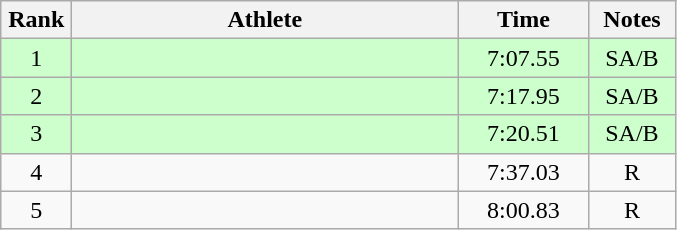<table class=wikitable style="text-align:center">
<tr>
<th width=40>Rank</th>
<th width=250>Athlete</th>
<th width=80>Time</th>
<th width=50>Notes</th>
</tr>
<tr bgcolor="ccffcc">
<td>1</td>
<td align="left"></td>
<td>7:07.55</td>
<td>SA/B</td>
</tr>
<tr bgcolor="ccffcc">
<td>2</td>
<td align="left"></td>
<td>7:17.95</td>
<td>SA/B</td>
</tr>
<tr bgcolor="ccffcc">
<td>3</td>
<td align="left"></td>
<td>7:20.51</td>
<td>SA/B</td>
</tr>
<tr>
<td>4</td>
<td align="left"></td>
<td>7:37.03</td>
<td>R</td>
</tr>
<tr>
<td>5</td>
<td align="left"></td>
<td>8:00.83</td>
<td>R</td>
</tr>
</table>
